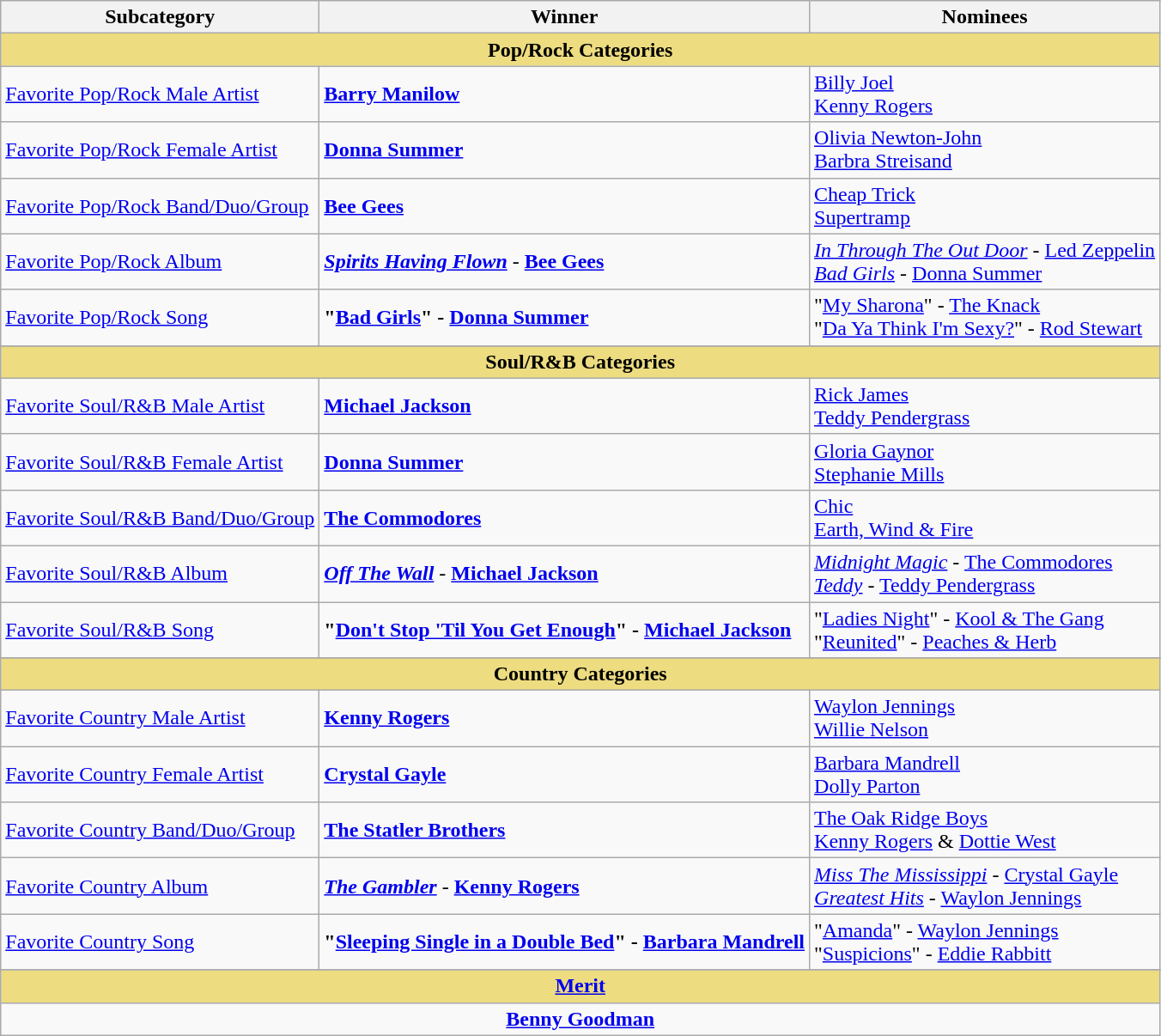<table class="wikitable">
<tr>
<th><strong>Subcategory</strong></th>
<th><strong>Winner</strong></th>
<th><strong>Nominees</strong></th>
</tr>
<tr bgcolor="#EDDC80">
<td colspan=8 align=center><strong>Pop/Rock Categories</strong></td>
</tr>
<tr>
<td><a href='#'>Favorite Pop/Rock Male Artist</a></td>
<td><strong><a href='#'>Barry Manilow</a></strong></td>
<td><a href='#'>Billy Joel</a> <br> <a href='#'>Kenny Rogers</a></td>
</tr>
<tr>
<td><a href='#'>Favorite Pop/Rock Female Artist</a></td>
<td><strong><a href='#'>Donna Summer</a></strong></td>
<td><a href='#'>Olivia Newton-John</a> <br> <a href='#'>Barbra Streisand</a></td>
</tr>
<tr>
<td><a href='#'>Favorite Pop/Rock Band/Duo/Group</a></td>
<td><strong><a href='#'>Bee Gees</a></strong></td>
<td><a href='#'>Cheap Trick</a> <br> <a href='#'>Supertramp</a></td>
</tr>
<tr>
<td><a href='#'>Favorite Pop/Rock Album</a></td>
<td><strong><em><a href='#'>Spirits Having Flown</a></em></strong> - <strong><a href='#'>Bee Gees</a></strong></td>
<td><em><a href='#'>In Through The Out Door</a></em> - <a href='#'>Led Zeppelin</a> <br> <em><a href='#'>Bad Girls</a></em> - <a href='#'>Donna Summer</a></td>
</tr>
<tr>
<td><a href='#'>Favorite Pop/Rock Song</a></td>
<td><strong>"<a href='#'>Bad Girls</a>" - <a href='#'>Donna Summer</a></strong></td>
<td>"<a href='#'>My Sharona</a>" - <a href='#'>The Knack</a> <br> "<a href='#'>Da Ya Think I'm Sexy?</a>" - <a href='#'>Rod Stewart</a></td>
</tr>
<tr>
</tr>
<tr bgcolor="#EDDC80">
<td colspan=8 align=center><strong>Soul/R&B Categories</strong></td>
</tr>
<tr>
<td><a href='#'>Favorite Soul/R&B Male Artist</a></td>
<td><strong><a href='#'>Michael Jackson</a></strong></td>
<td><a href='#'>Rick James</a> <br> <a href='#'>Teddy Pendergrass</a></td>
</tr>
<tr>
<td><a href='#'>Favorite Soul/R&B Female Artist</a></td>
<td><strong><a href='#'>Donna Summer</a></strong></td>
<td><a href='#'>Gloria Gaynor</a> <br> <a href='#'>Stephanie Mills</a></td>
</tr>
<tr>
<td><a href='#'>Favorite Soul/R&B Band/Duo/Group</a></td>
<td><strong><a href='#'>The Commodores</a></strong></td>
<td><a href='#'>Chic</a> <br> <a href='#'>Earth, Wind & Fire</a></td>
</tr>
<tr>
<td><a href='#'>Favorite Soul/R&B Album</a></td>
<td><strong><em><a href='#'>Off The Wall</a></em></strong> - <strong><a href='#'>Michael Jackson</a></strong></td>
<td><em><a href='#'>Midnight Magic</a></em> - <a href='#'>The Commodores</a> <br> <em><a href='#'>Teddy</a></em> - <a href='#'>Teddy Pendergrass</a></td>
</tr>
<tr>
<td><a href='#'>Favorite Soul/R&B Song</a></td>
<td><strong>"<a href='#'>Don't Stop 'Til You Get Enough</a>" - <a href='#'>Michael Jackson</a></strong></td>
<td>"<a href='#'>Ladies Night</a>" - <a href='#'>Kool & The Gang</a> <br> "<a href='#'>Reunited</a>" - <a href='#'>Peaches & Herb</a></td>
</tr>
<tr>
</tr>
<tr bgcolor="#EDDC80">
<td colspan=8 align=center><strong>Country Categories</strong></td>
</tr>
<tr>
<td><a href='#'>Favorite Country Male Artist</a></td>
<td><strong><a href='#'>Kenny Rogers</a></strong></td>
<td><a href='#'>Waylon Jennings</a> <br> <a href='#'>Willie Nelson</a></td>
</tr>
<tr>
<td><a href='#'>Favorite Country Female Artist</a></td>
<td><strong><a href='#'>Crystal Gayle</a></strong></td>
<td><a href='#'>Barbara Mandrell</a> <br> <a href='#'>Dolly Parton</a></td>
</tr>
<tr>
<td><a href='#'>Favorite Country Band/Duo/Group</a></td>
<td><strong><a href='#'>The Statler Brothers</a></strong></td>
<td><a href='#'>The Oak Ridge Boys</a> <br> <a href='#'>Kenny Rogers</a> & <a href='#'>Dottie West</a></td>
</tr>
<tr>
<td><a href='#'>Favorite Country Album</a></td>
<td><strong><em><a href='#'>The Gambler</a></em></strong> - <strong><a href='#'>Kenny Rogers</a></strong></td>
<td><em><a href='#'>Miss The Mississippi</a></em> - <a href='#'>Crystal Gayle</a> <br> <em><a href='#'>Greatest Hits</a></em> - <a href='#'>Waylon Jennings</a></td>
</tr>
<tr>
<td><a href='#'>Favorite Country Song</a></td>
<td><strong>"<a href='#'>Sleeping Single in a Double Bed</a>" - <a href='#'>Barbara Mandrell</a></strong></td>
<td>"<a href='#'>Amanda</a>" - <a href='#'>Waylon Jennings</a> <br> "<a href='#'>Suspicions</a>" - <a href='#'>Eddie Rabbitt</a></td>
</tr>
<tr>
</tr>
<tr bgcolor="#EDDC80">
<td colspan=8 align=center><strong><a href='#'>Merit</a></strong></td>
</tr>
<tr>
<td colspan=8 align=center><strong><a href='#'>Benny Goodman</a></strong></td>
</tr>
</table>
